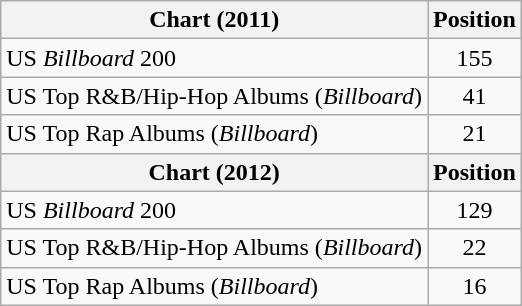<table class="wikitable sortable">
<tr>
<th scope="col">Chart (2011)</th>
<th scope="col">Position</th>
</tr>
<tr>
<td>US <em>Billboard</em> 200</td>
<td style="text-align:center;">155</td>
</tr>
<tr>
<td>US Top R&B/Hip-Hop Albums (<em>Billboard</em>)</td>
<td style="text-align:center;">41</td>
</tr>
<tr>
<td>US Top Rap Albums (<em>Billboard</em>)</td>
<td style="text-align:center;">21</td>
</tr>
<tr>
<th scope="col">Chart (2012)</th>
<th scope="col">Position</th>
</tr>
<tr>
<td>US <em>Billboard</em> 200</td>
<td style="text-align:center;">129</td>
</tr>
<tr>
<td>US Top R&B/Hip-Hop Albums (<em>Billboard</em>)</td>
<td style="text-align:center;">22</td>
</tr>
<tr>
<td>US Top Rap Albums (<em>Billboard</em>)</td>
<td style="text-align:center;">16</td>
</tr>
</table>
